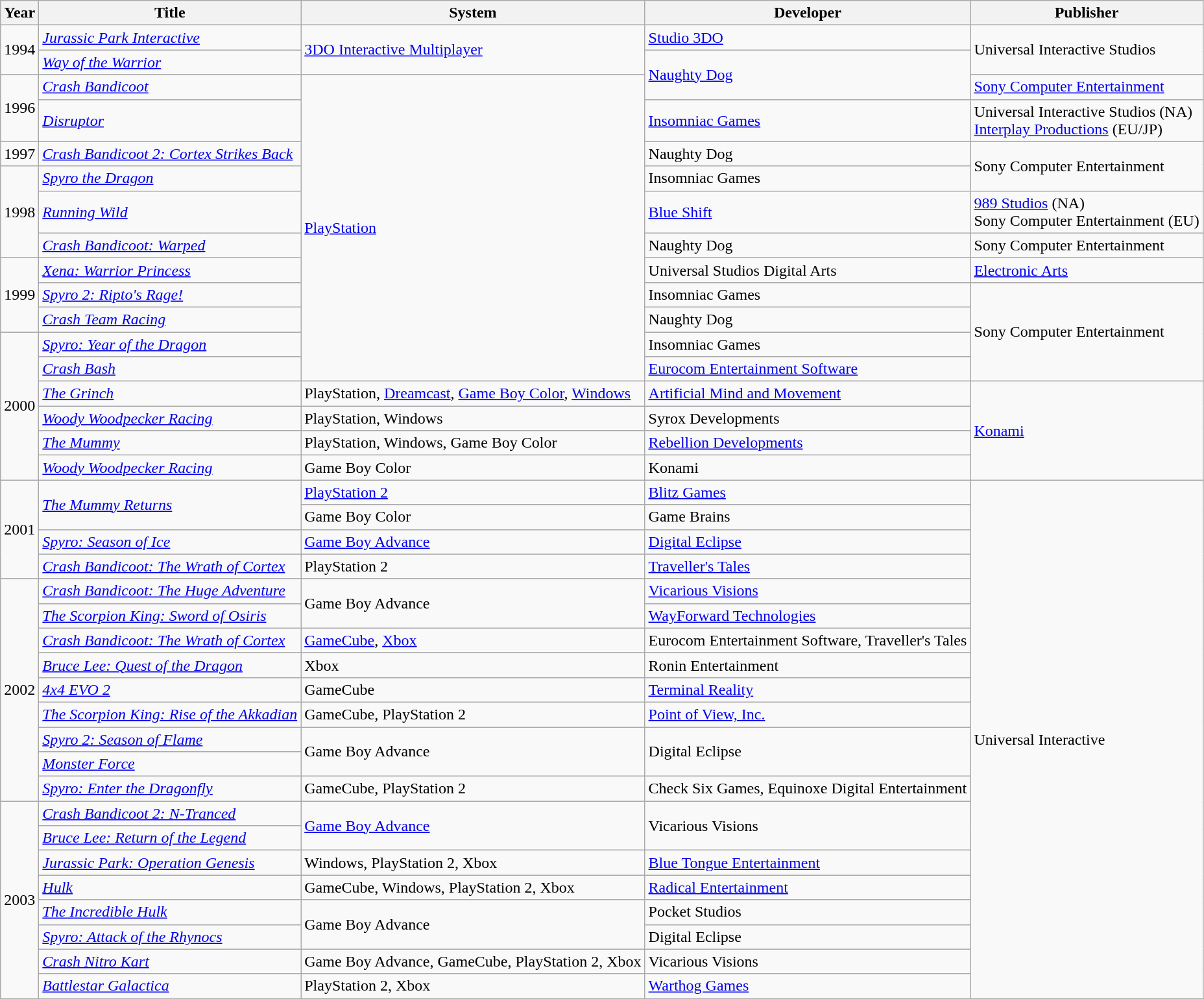<table class="wikitable sortable">
<tr>
<th>Year</th>
<th>Title</th>
<th>System</th>
<th>Developer</th>
<th>Publisher</th>
</tr>
<tr>
<td rowspan="2">1994</td>
<td><em><a href='#'>Jurassic Park Interactive</a></em></td>
<td rowspan="2"><a href='#'>3DO Interactive Multiplayer</a></td>
<td><a href='#'>Studio 3DO</a></td>
<td rowspan="2">Universal Interactive Studios</td>
</tr>
<tr>
<td><em><a href='#'>Way of the Warrior</a></em></td>
<td rowspan="2"><a href='#'>Naughty Dog</a></td>
</tr>
<tr>
<td rowspan="2">1996</td>
<td><em><a href='#'>Crash Bandicoot</a></em></td>
<td rowspan="11"><a href='#'>PlayStation</a></td>
<td><a href='#'>Sony Computer Entertainment</a></td>
</tr>
<tr>
<td><em><a href='#'>Disruptor</a></em></td>
<td><a href='#'>Insomniac Games</a></td>
<td>Universal Interactive Studios (NA)<br><a href='#'>Interplay Productions</a> (EU/JP)</td>
</tr>
<tr>
<td>1997</td>
<td><em><a href='#'>Crash Bandicoot 2: Cortex Strikes Back</a></em></td>
<td>Naughty Dog</td>
<td rowspan="2">Sony Computer Entertainment</td>
</tr>
<tr>
<td rowspan="3">1998</td>
<td><em><a href='#'>Spyro the Dragon</a></em></td>
<td>Insomniac Games</td>
</tr>
<tr>
<td><em><a href='#'>Running Wild</a></em></td>
<td><a href='#'>Blue Shift</a></td>
<td><a href='#'>989 Studios</a> (NA)<br>Sony Computer Entertainment (EU)</td>
</tr>
<tr>
<td><em><a href='#'>Crash Bandicoot: Warped</a></em></td>
<td>Naughty Dog</td>
<td>Sony Computer Entertainment</td>
</tr>
<tr>
<td rowspan="3">1999</td>
<td><em><a href='#'>Xena: Warrior Princess</a></em></td>
<td>Universal Studios Digital Arts</td>
<td><a href='#'>Electronic Arts</a></td>
</tr>
<tr>
<td><em><a href='#'>Spyro 2: Ripto's Rage!</a></em></td>
<td>Insomniac Games</td>
<td rowspan="4">Sony Computer Entertainment</td>
</tr>
<tr>
<td><em><a href='#'>Crash Team Racing</a></em></td>
<td>Naughty Dog</td>
</tr>
<tr>
<td rowspan="6">2000</td>
<td><em><a href='#'>Spyro: Year of the Dragon</a></em></td>
<td>Insomniac Games</td>
</tr>
<tr>
<td><em><a href='#'>Crash Bash</a></em></td>
<td><a href='#'>Eurocom Entertainment Software</a></td>
</tr>
<tr>
<td><em><a href='#'>The Grinch</a></em></td>
<td>PlayStation, <a href='#'>Dreamcast</a>, <a href='#'>Game Boy Color</a>, <a href='#'>Windows</a></td>
<td><a href='#'>Artificial Mind and Movement</a></td>
<td rowspan="4"><a href='#'>Konami</a></td>
</tr>
<tr>
<td><em><a href='#'>Woody Woodpecker Racing</a></em></td>
<td>PlayStation, Windows</td>
<td>Syrox Developments</td>
</tr>
<tr>
<td><em><a href='#'>The Mummy</a></em></td>
<td>PlayStation, Windows, Game Boy Color</td>
<td><a href='#'>Rebellion Developments</a></td>
</tr>
<tr>
<td><em><a href='#'>Woody Woodpecker Racing</a></em></td>
<td>Game Boy Color</td>
<td>Konami</td>
</tr>
<tr>
<td rowspan="4">2001</td>
<td rowspan="2"><em><a href='#'>The Mummy Returns</a></em></td>
<td><a href='#'>PlayStation 2</a></td>
<td><a href='#'>Blitz Games</a></td>
<td rowspan="21">Universal Interactive</td>
</tr>
<tr>
<td>Game Boy Color</td>
<td>Game Brains</td>
</tr>
<tr>
<td><em><a href='#'>Spyro: Season of Ice</a></em></td>
<td><a href='#'>Game Boy Advance</a></td>
<td><a href='#'>Digital Eclipse</a></td>
</tr>
<tr>
<td><em><a href='#'>Crash Bandicoot: The Wrath of Cortex</a></em></td>
<td>PlayStation 2</td>
<td><a href='#'>Traveller's Tales</a></td>
</tr>
<tr>
<td rowspan="9">2002</td>
<td><em><a href='#'>Crash Bandicoot: The Huge Adventure</a></em></td>
<td rowspan="2">Game Boy Advance</td>
<td><a href='#'>Vicarious Visions</a></td>
</tr>
<tr>
<td><em><a href='#'>The Scorpion King: Sword of Osiris</a></em></td>
<td><a href='#'>WayForward Technologies</a></td>
</tr>
<tr>
<td><em><a href='#'>Crash Bandicoot: The Wrath of Cortex</a></em></td>
<td><a href='#'>GameCube</a>, <a href='#'>Xbox</a></td>
<td>Eurocom Entertainment Software, Traveller's Tales</td>
</tr>
<tr>
<td><em><a href='#'>Bruce Lee: Quest of the Dragon</a></em></td>
<td>Xbox</td>
<td>Ronin Entertainment</td>
</tr>
<tr>
<td><em><a href='#'>4x4 EVO 2</a></em></td>
<td>GameCube</td>
<td><a href='#'>Terminal Reality</a></td>
</tr>
<tr>
<td><em><a href='#'>The Scorpion King: Rise of the Akkadian</a></em></td>
<td>GameCube, PlayStation 2</td>
<td><a href='#'>Point of View, Inc.</a></td>
</tr>
<tr>
<td><em><a href='#'>Spyro 2: Season of Flame</a></em></td>
<td rowspan="2">Game Boy Advance</td>
<td rowspan="2">Digital Eclipse</td>
</tr>
<tr>
<td><em><a href='#'>Monster Force</a></em></td>
</tr>
<tr>
<td><em><a href='#'>Spyro: Enter the Dragonfly</a></em></td>
<td>GameCube, PlayStation 2</td>
<td>Check Six Games, Equinoxe Digital Entertainment</td>
</tr>
<tr>
<td rowspan="8">2003</td>
<td><em><a href='#'>Crash Bandicoot 2: N-Tranced</a></em></td>
<td rowspan="2"><a href='#'>Game Boy Advance</a></td>
<td rowspan="2">Vicarious Visions</td>
</tr>
<tr>
<td><em><a href='#'>Bruce Lee: Return of the Legend</a></em></td>
</tr>
<tr>
<td><em><a href='#'>Jurassic Park: Operation Genesis</a></em></td>
<td>Windows, PlayStation 2, Xbox</td>
<td><a href='#'>Blue Tongue Entertainment</a></td>
</tr>
<tr>
<td><em><a href='#'>Hulk</a></em></td>
<td>GameCube, Windows, PlayStation 2, Xbox</td>
<td><a href='#'>Radical Entertainment</a></td>
</tr>
<tr>
<td><em><a href='#'>The Incredible Hulk</a></em></td>
<td rowspan="2">Game Boy Advance</td>
<td>Pocket Studios</td>
</tr>
<tr>
<td><em><a href='#'>Spyro: Attack of the Rhynocs</a></em></td>
<td>Digital Eclipse</td>
</tr>
<tr>
<td><em><a href='#'>Crash Nitro Kart</a></em></td>
<td>Game Boy Advance, GameCube, PlayStation 2, Xbox</td>
<td>Vicarious Visions</td>
</tr>
<tr>
<td><em><a href='#'>Battlestar Galactica</a></em></td>
<td>PlayStation 2, Xbox</td>
<td><a href='#'>Warthog Games</a></td>
</tr>
</table>
